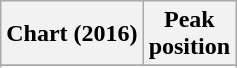<table class="wikitable sortable plainrowheaders">
<tr>
<th>Chart (2016)</th>
<th>Peak<br>position</th>
</tr>
<tr>
</tr>
<tr>
</tr>
<tr>
</tr>
<tr>
</tr>
<tr>
</tr>
</table>
